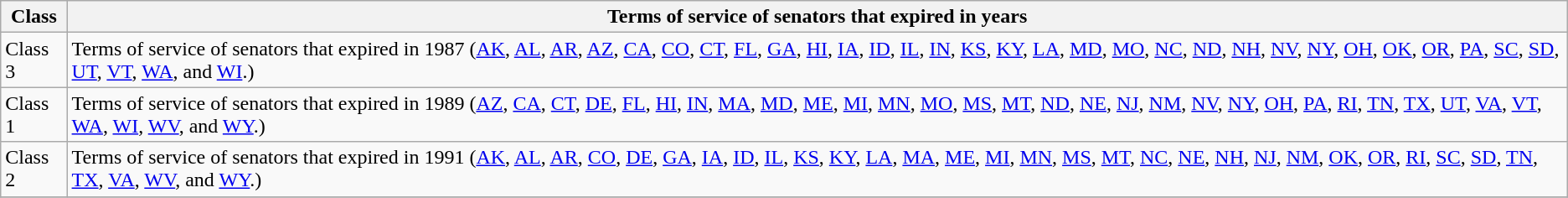<table class="wikitable sortable">
<tr valign=bottom>
<th>Class</th>
<th>Terms of service of senators that expired in years</th>
</tr>
<tr>
<td>Class 3</td>
<td>Terms of service of senators that expired in 1987 (<a href='#'>AK</a>, <a href='#'>AL</a>, <a href='#'>AR</a>, <a href='#'>AZ</a>, <a href='#'>CA</a>, <a href='#'>CO</a>, <a href='#'>CT</a>, <a href='#'>FL</a>, <a href='#'>GA</a>, <a href='#'>HI</a>, <a href='#'>IA</a>, <a href='#'>ID</a>, <a href='#'>IL</a>, <a href='#'>IN</a>,  <a href='#'>KS</a>, <a href='#'>KY</a>, <a href='#'>LA</a>, <a href='#'>MD</a>, <a href='#'>MO</a>, <a href='#'>NC</a>, <a href='#'>ND</a>, <a href='#'>NH</a>, <a href='#'>NV</a>, <a href='#'>NY</a>, <a href='#'>OH</a>, <a href='#'>OK</a>, <a href='#'>OR</a>, <a href='#'>PA</a>, <a href='#'>SC</a>, <a href='#'>SD</a>, <a href='#'>UT</a>, <a href='#'>VT</a>, <a href='#'>WA</a>, and <a href='#'>WI</a>.)</td>
</tr>
<tr>
<td>Class 1</td>
<td>Terms of service of senators that expired in 1989 (<a href='#'>AZ</a>, <a href='#'>CA</a>, <a href='#'>CT</a>, <a href='#'>DE</a>, <a href='#'>FL</a>, <a href='#'>HI</a>, <a href='#'>IN</a>, <a href='#'>MA</a>, <a href='#'>MD</a>, <a href='#'>ME</a>, <a href='#'>MI</a>, <a href='#'>MN</a>, <a href='#'>MO</a>, <a href='#'>MS</a>, <a href='#'>MT</a>, <a href='#'>ND</a>, <a href='#'>NE</a>, <a href='#'>NJ</a>, <a href='#'>NM</a>, <a href='#'>NV</a>, <a href='#'>NY</a>, <a href='#'>OH</a>, <a href='#'>PA</a>, <a href='#'>RI</a>, <a href='#'>TN</a>, <a href='#'>TX</a>, <a href='#'>UT</a>, <a href='#'>VA</a>, <a href='#'>VT</a>, <a href='#'>WA</a>, <a href='#'>WI</a>, <a href='#'>WV</a>, and <a href='#'>WY</a>.)</td>
</tr>
<tr>
<td>Class 2</td>
<td>Terms of service of senators that expired in 1991 (<a href='#'>AK</a>, <a href='#'>AL</a>, <a href='#'>AR</a>, <a href='#'>CO</a>, <a href='#'>DE</a>, <a href='#'>GA</a>, <a href='#'>IA</a>, <a href='#'>ID</a>, <a href='#'>IL</a>, <a href='#'>KS</a>, <a href='#'>KY</a>, <a href='#'>LA</a>, <a href='#'>MA</a>, <a href='#'>ME</a>, <a href='#'>MI</a>, <a href='#'>MN</a>, <a href='#'>MS</a>, <a href='#'>MT</a>, <a href='#'>NC</a>, <a href='#'>NE</a>, <a href='#'>NH</a>, <a href='#'>NJ</a>, <a href='#'>NM</a>, <a href='#'>OK</a>, <a href='#'>OR</a>, <a href='#'>RI</a>, <a href='#'>SC</a>, <a href='#'>SD</a>, <a href='#'>TN</a>, <a href='#'>TX</a>, <a href='#'>VA</a>, <a href='#'>WV</a>, and <a href='#'>WY</a>.)</td>
</tr>
<tr>
</tr>
</table>
